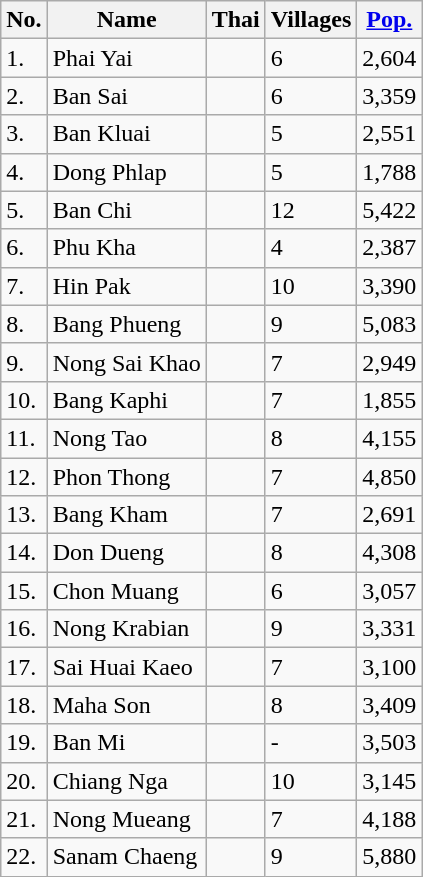<table class="wikitable sortable">
<tr>
<th>No.</th>
<th>Name</th>
<th>Thai</th>
<th>Villages</th>
<th><a href='#'>Pop.</a></th>
</tr>
<tr>
<td>1.</td>
<td>Phai Yai</td>
<td></td>
<td>6</td>
<td>2,604</td>
</tr>
<tr>
<td>2.</td>
<td>Ban Sai</td>
<td></td>
<td>6</td>
<td>3,359</td>
</tr>
<tr>
<td>3.</td>
<td>Ban Kluai</td>
<td></td>
<td>5</td>
<td>2,551</td>
</tr>
<tr>
<td>4.</td>
<td>Dong Phlap</td>
<td></td>
<td>5</td>
<td>1,788</td>
</tr>
<tr>
<td>5.</td>
<td>Ban Chi</td>
<td></td>
<td>12</td>
<td>5,422</td>
</tr>
<tr>
<td>6.</td>
<td>Phu Kha</td>
<td></td>
<td>4</td>
<td>2,387</td>
</tr>
<tr>
<td>7.</td>
<td>Hin Pak</td>
<td></td>
<td>10</td>
<td>3,390</td>
</tr>
<tr>
<td>8.</td>
<td>Bang Phueng</td>
<td></td>
<td>9</td>
<td>5,083</td>
</tr>
<tr>
<td>9.</td>
<td>Nong Sai Khao</td>
<td></td>
<td>7</td>
<td>2,949</td>
</tr>
<tr>
<td>10.</td>
<td>Bang Kaphi</td>
<td></td>
<td>7</td>
<td>1,855</td>
</tr>
<tr>
<td>11.</td>
<td>Nong Tao</td>
<td></td>
<td>8</td>
<td>4,155</td>
</tr>
<tr>
<td>12.</td>
<td>Phon Thong</td>
<td></td>
<td>7</td>
<td>4,850</td>
</tr>
<tr>
<td>13.</td>
<td>Bang Kham</td>
<td></td>
<td>7</td>
<td>2,691</td>
</tr>
<tr>
<td>14.</td>
<td>Don Dueng</td>
<td></td>
<td>8</td>
<td>4,308</td>
</tr>
<tr>
<td>15.</td>
<td>Chon Muang</td>
<td></td>
<td>6</td>
<td>3,057</td>
</tr>
<tr>
<td>16.</td>
<td>Nong Krabian</td>
<td></td>
<td>9</td>
<td>3,331</td>
</tr>
<tr>
<td>17.</td>
<td>Sai Huai Kaeo</td>
<td></td>
<td>7</td>
<td>3,100</td>
</tr>
<tr>
<td>18.</td>
<td>Maha Son</td>
<td></td>
<td>8</td>
<td>3,409</td>
</tr>
<tr>
<td>19.</td>
<td>Ban Mi</td>
<td></td>
<td>-</td>
<td>3,503</td>
</tr>
<tr>
<td>20.</td>
<td>Chiang Nga</td>
<td></td>
<td>10</td>
<td>3,145</td>
</tr>
<tr>
<td>21.</td>
<td>Nong Mueang</td>
<td></td>
<td>7</td>
<td>4,188</td>
</tr>
<tr>
<td>22.</td>
<td>Sanam Chaeng</td>
<td></td>
<td>9</td>
<td>5,880</td>
</tr>
</table>
